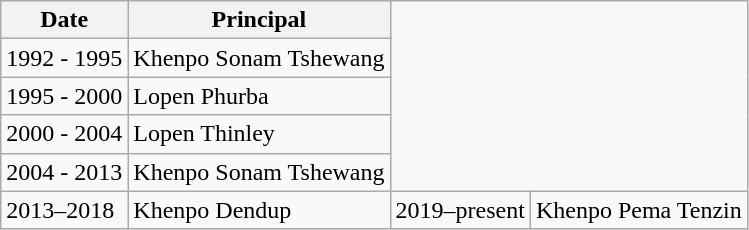<table class="wikitable">
<tr>
<th>Date</th>
<th>Principal</th>
</tr>
<tr>
<td>1992 - 1995</td>
<td>Khenpo Sonam Tshewang</td>
</tr>
<tr>
<td>1995 - 2000</td>
<td>Lopen Phurba</td>
</tr>
<tr>
<td>2000 - 2004</td>
<td>Lopen Thinley</td>
</tr>
<tr>
<td>2004 - 2013</td>
<td>Khenpo Sonam Tshewang</td>
</tr>
<tr>
<td>2013–2018</td>
<td>Khenpo Dendup</td>
<td>2019–present</td>
<td>Khenpo Pema Tenzin</td>
</tr>
</table>
